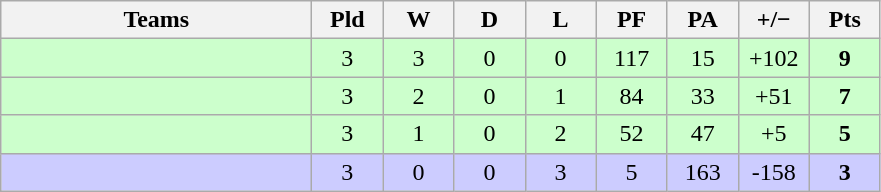<table class="wikitable" style="text-align: center;">
<tr>
<th width="200">Teams</th>
<th width="40">Pld</th>
<th width="40">W</th>
<th width="40">D</th>
<th width="40">L</th>
<th width="40">PF</th>
<th width="40">PA</th>
<th width="40">+/−</th>
<th width="40">Pts</th>
</tr>
<tr bgcolor=ccffcc>
<td align=left></td>
<td>3</td>
<td>3</td>
<td>0</td>
<td>0</td>
<td>117</td>
<td>15</td>
<td>+102</td>
<td><strong>9</strong></td>
</tr>
<tr bgcolor=ccffcc>
<td align=left></td>
<td>3</td>
<td>2</td>
<td>0</td>
<td>1</td>
<td>84</td>
<td>33</td>
<td>+51</td>
<td><strong>7</strong></td>
</tr>
<tr bgcolor=ccffcc>
<td align=left></td>
<td>3</td>
<td>1</td>
<td>0</td>
<td>2</td>
<td>52</td>
<td>47</td>
<td>+5</td>
<td><strong>5</strong></td>
</tr>
<tr bgcolor=ccccff>
<td align=left></td>
<td>3</td>
<td>0</td>
<td>0</td>
<td>3</td>
<td>5</td>
<td>163</td>
<td>-158</td>
<td><strong>3</strong></td>
</tr>
</table>
